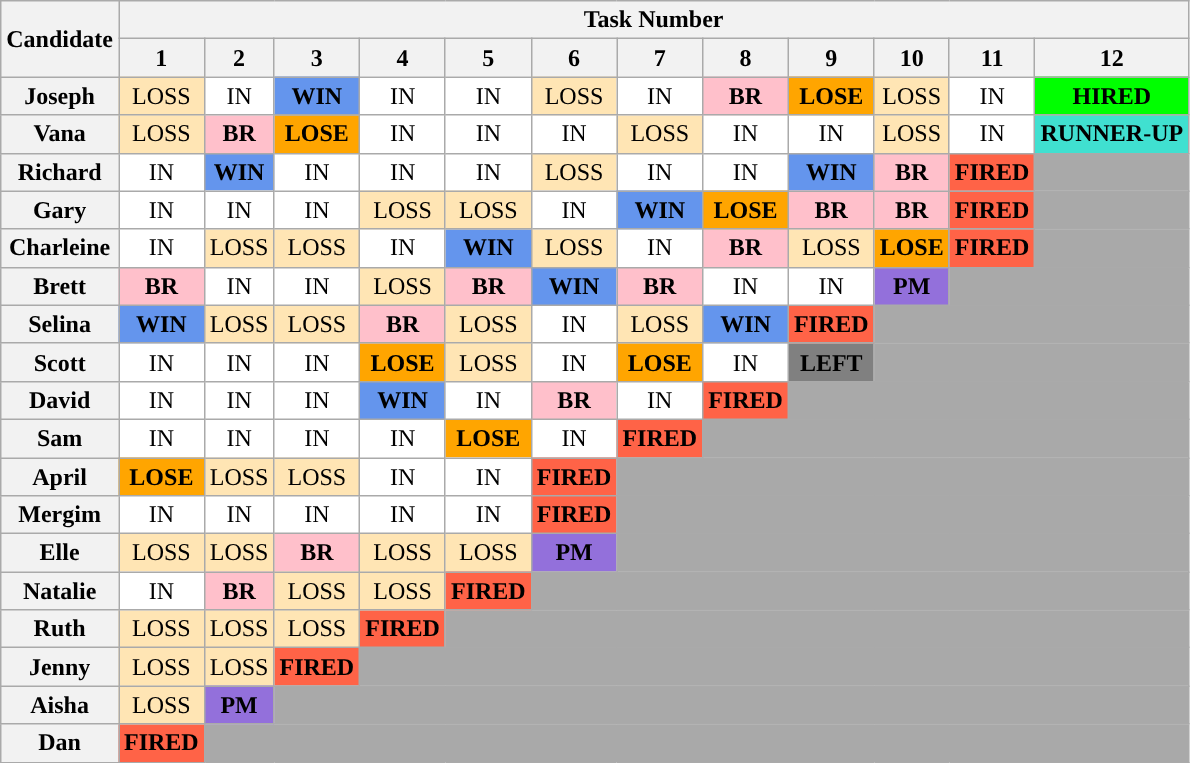<table class="wikitable" style="text-align:center">
<tr>
<th rowspan="2">Candidate</th>
<th colspan="13">Task Number</th>
</tr>
<tr>
<th>1</th>
<th>2</th>
<th>3</th>
<th>4</th>
<th>5</th>
<th>6</th>
<th>7</th>
<th>8</th>
<th>9</th>
<th>10</th>
<th>11</th>
<th>12</th>
</tr>
<tr>
<th>Joseph</th>
<td style="background:#FFE5B4;">LOSS</td>
<td style="background:white;">IN</td>
<td style="background:cornflowerblue;"><strong>WIN</strong></td>
<td style="background:white;">IN</td>
<td style="background:white;">IN</td>
<td style="background:#FFE5B4;">LOSS</td>
<td style="background:white;">IN</td>
<td style="background:pink;"><strong>BR</strong></td>
<td style="background:orange;"><strong>LOSE</strong></td>
<td style="background:#FFE5B4;">LOSS</td>
<td style="background:white;">IN</td>
<td style="background:lime;"><strong>HIRED</strong></td>
</tr>
<tr>
<th>Vana</th>
<td style="background:#FFE5B4;">LOSS</td>
<td style="background:pink;"><strong>BR</strong></td>
<td style="background:orange;"><strong>LOSE</strong></td>
<td style="background:white;">IN</td>
<td style="background:white;">IN</td>
<td style="background:white;">IN</td>
<td style="background:#FFE5B4;">LOSS</td>
<td style="background:white;">IN</td>
<td style="background:white;">IN</td>
<td style="background:#FFE5B4;">LOSS</td>
<td style="background:white;">IN</td>
<td style="background:turquoise;"><strong>RUNNER-UP</strong></td>
</tr>
<tr>
<th>Richard</th>
<td style="background:white;">IN</td>
<td style="background:cornflowerblue;"><strong>WIN</strong></td>
<td style="background:white;">IN</td>
<td style="background:white;">IN</td>
<td style="background:white;">IN</td>
<td style="background:#FFE5B4;">LOSS</td>
<td style="background:white;">IN</td>
<td style="background:white;">IN</td>
<td style="background:cornflowerblue;"><strong>WIN</strong></td>
<td style="background:pink;"><strong>BR</strong></td>
<td style="background:tomato;"><strong>FIRED</strong></td>
<td colspan="1" style="background:darkgrey;"></td>
</tr>
<tr>
<th>Gary</th>
<td style="background:white;">IN</td>
<td style="background:white;">IN</td>
<td style="background:white;">IN</td>
<td style="background:#FFE5B4;">LOSS</td>
<td style="background:#FFE5B4;">LOSS</td>
<td style="background:white;">IN</td>
<td style="background:cornflowerblue;"><strong>WIN</strong></td>
<td style="background:orange;"><strong>LOSE</strong></td>
<td style="background:pink;"><strong>BR</strong></td>
<td style="background:pink;"><strong>BR</strong></td>
<td style="background:tomato;"><strong>FIRED</strong></td>
<td colspan="1" style="background:darkgrey;"></td>
</tr>
<tr>
<th>Charleine</th>
<td style="background:white;">IN</td>
<td style="background:#FFE5B4;">LOSS</td>
<td style="background:#FFE5B4;">LOSS</td>
<td style="background:white;">IN</td>
<td style="background:cornflowerblue;"><strong>WIN</strong></td>
<td style="background:#FFE5B4;">LOSS</td>
<td style="background:white;">IN</td>
<td style="background:pink;"><strong>BR</strong></td>
<td style="background:#FFE5B4;">LOSS</td>
<td style="background:orange;"><strong>LOSE</strong></td>
<td style="background:tomato;"><strong>FIRED</strong></td>
<td colspan="1" style="background:darkgrey;"></td>
</tr>
<tr>
<th>Brett</th>
<td style="background:pink;"><strong>BR</strong></td>
<td style="background:white;">IN</td>
<td style="background:white;">IN</td>
<td style="background:#FFE5B4;">LOSS</td>
<td style="background:pink;"><strong>BR</strong></td>
<td style="background:cornflowerblue;"><strong>WIN</strong></td>
<td style="background:pink;"><strong>BR</strong></td>
<td style="background:white;">IN</td>
<td style="background:white;">IN</td>
<td style="background:#9370DB;"><strong>PM</strong></td>
<td colspan="2" style="background:darkgrey;"></td>
</tr>
<tr>
<th>Selina</th>
<td style="background:cornflowerblue;"><strong>WIN</strong></td>
<td style="background:#FFE5B4;">LOSS</td>
<td style="background:#FFE5B4;">LOSS</td>
<td style="background:pink;"><strong>BR</strong></td>
<td style="background:#FFE5B4;">LOSS</td>
<td style="background:white;">IN</td>
<td style="background:#FFE5B4;">LOSS</td>
<td style="background:cornflowerblue;"><strong>WIN</strong></td>
<td style="background:tomato;"><strong>FIRED</strong></td>
<td colspan="3" style="background:darkgrey;"></td>
</tr>
<tr>
<th>Scott</th>
<td style="background:white;">IN</td>
<td style="background:white;">IN</td>
<td style="background:white;">IN</td>
<td style="background:orange;"><strong>LOSE</strong></td>
<td style="background:#FFE5B4;">LOSS</td>
<td style="background:white;">IN</td>
<td style="background:orange;"><strong>LOSE</strong></td>
<td style="background:white;">IN</td>
<td style="background:gray;"><strong>LEFT</strong></td>
<td colspan="3" style="background:darkgrey;"></td>
</tr>
<tr>
<th>David</th>
<td style="background:white;">IN</td>
<td style="background:white;">IN</td>
<td style="background:white;">IN</td>
<td style="background:cornflowerblue;"><strong>WIN</strong></td>
<td style="background:white;">IN</td>
<td style="background:pink;"><strong>BR</strong></td>
<td style="background:white;">IN</td>
<td style="background:tomato;"><strong>FIRED</strong></td>
<td colspan="4" style="background:darkgrey;"></td>
</tr>
<tr>
<th>Sam</th>
<td style="background:white;">IN</td>
<td style="background:white;">IN</td>
<td style="background:white;">IN</td>
<td style="background:white;">IN</td>
<td style="background:orange;"><strong>LOSE</strong></td>
<td style="background:white;">IN</td>
<td style="background:tomato;"><strong>FIRED</strong></td>
<td colspan="5" style="background:darkgrey;"></td>
</tr>
<tr>
<th>April</th>
<td style="background:orange;"><strong>LOSE</strong></td>
<td style="background:#FFE5B4;">LOSS</td>
<td style="background:#FFE5B4;">LOSS</td>
<td style="background:white;">IN</td>
<td style="background:white;">IN</td>
<td style="background:tomato;"><strong>FIRED</strong></td>
<td colspan="6" style="background:darkgrey;"></td>
</tr>
<tr>
<th>Mergim</th>
<td style="background:white;">IN</td>
<td style="background:white;">IN</td>
<td style="background:white;">IN</td>
<td style="background:white;">IN</td>
<td style="background:white;">IN</td>
<td style="background:tomato;"><strong>FIRED</strong></td>
<td colspan="6" style="background:darkgrey;"></td>
</tr>
<tr>
<th>Elle</th>
<td style="background:#FFE5B4;">LOSS</td>
<td style="background:#FFE5B4;">LOSS</td>
<td style="background:pink;"><strong>BR</strong></td>
<td style="background:#FFE5B4;">LOSS</td>
<td style="background:#FFE5B4;">LOSS</td>
<td style="background:#9370DB;"><strong>PM</strong></td>
<td colspan="6" style="background:darkgrey;"></td>
</tr>
<tr>
<th>Natalie</th>
<td style="background:white;">IN</td>
<td style="background:pink;"><strong>BR</strong></td>
<td style="background:#FFE5B4;">LOSS</td>
<td style="background:#FFE5B4;">LOSS</td>
<td style="background:tomato;"><strong>FIRED</strong></td>
<td colspan="7" style="background:darkgrey;"></td>
</tr>
<tr>
<th>Ruth</th>
<td style="background:#FFE5B4;">LOSS</td>
<td style="background:#FFE5B4;">LOSS</td>
<td style="background:#FFE5B4;">LOSS</td>
<td style="background:tomato;"><strong>FIRED</strong></td>
<td colspan="8" style="background:darkgrey;"></td>
</tr>
<tr>
<th>Jenny</th>
<td style="background:#FFE5B4;">LOSS</td>
<td style="background:#FFE5B4;">LOSS</td>
<td style="background:tomato;"><strong>FIRED</strong></td>
<td colspan="9" style="background:darkgrey;"></td>
</tr>
<tr>
<th>Aisha</th>
<td style="background:#FFE5B4;">LOSS</td>
<td style="background:#9370DB;"><strong>PM</strong></td>
<td colspan="10" style="background:darkgrey;"></td>
</tr>
<tr>
<th>Dan</th>
<td style="background:tomato;"><strong>FIRED</strong></td>
<td colspan="11" style="background:darkgrey;"></td>
</tr>
</table>
